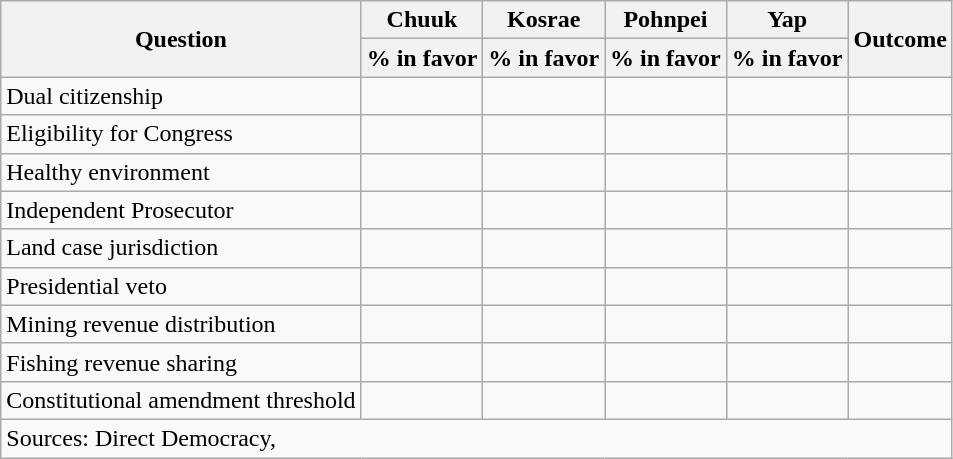<table class="wikitable" style="text-align:right">
<tr>
<th rowspan="2">Question</th>
<th>Chuuk</th>
<th>Kosrae</th>
<th>Pohnpei</th>
<th>Yap</th>
<th rowspan=2>Outcome</th>
</tr>
<tr>
<th>% in favor</th>
<th>% in favor</th>
<th>% in favor</th>
<th>% in favor</th>
</tr>
<tr>
<td align="left">Dual citizenship</td>
<td></td>
<td></td>
<td></td>
<td></td>
<td></td>
</tr>
<tr>
<td align="left">Eligibility for Congress</td>
<td></td>
<td></td>
<td></td>
<td></td>
<td></td>
</tr>
<tr>
<td align="left">Healthy environment</td>
<td></td>
<td></td>
<td></td>
<td></td>
<td></td>
</tr>
<tr>
<td align="left">Independent Prosecutor</td>
<td></td>
<td></td>
<td></td>
<td></td>
<td></td>
</tr>
<tr>
<td align="left">Land case jurisdiction</td>
<td></td>
<td></td>
<td></td>
<td></td>
<td></td>
</tr>
<tr>
<td align="left">Presidential veto</td>
<td></td>
<td></td>
<td></td>
<td></td>
<td></td>
</tr>
<tr>
<td align="left">Mining revenue distribution</td>
<td></td>
<td></td>
<td></td>
<td></td>
<td></td>
</tr>
<tr>
<td align="left">Fishing revenue sharing</td>
<td></td>
<td></td>
<td></td>
<td></td>
<td></td>
</tr>
<tr>
<td align="left">Constitutional amendment threshold</td>
<td></td>
<td></td>
<td></td>
<td></td>
<td></td>
</tr>
<tr>
<td align="left" colspan=6>Sources: Direct Democracy, </td>
</tr>
</table>
